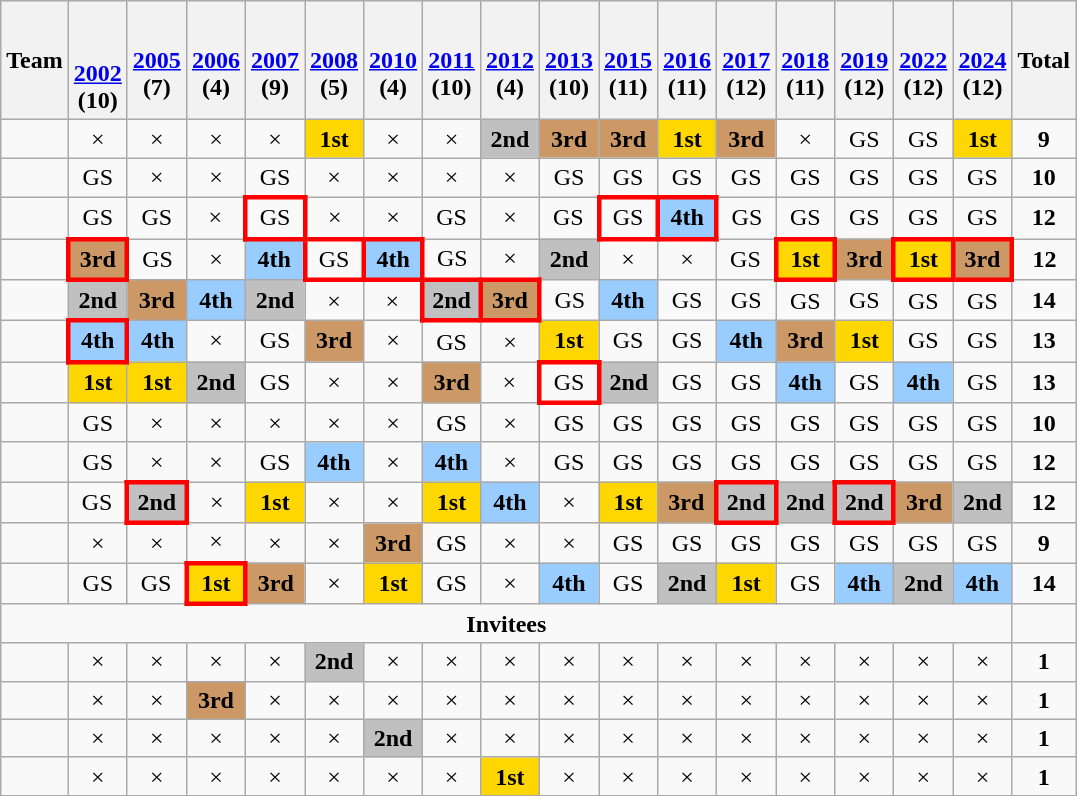<table class="wikitable" style="text-align: center;">
<tr>
<th>Team</th>
<th> <br>  <br> <a href='#'>2002</a> <br> (10)</th>
<th> <br> <a href='#'>2005</a> <br> (7)</th>
<th> <br> <a href='#'>2006</a> <br> (4)</th>
<th> <br> <a href='#'>2007</a> <br> (9)</th>
<th> <br> <a href='#'>2008</a> <br> (5)</th>
<th> <br> <a href='#'>2010</a> <br> (4)</th>
<th> <br> <a href='#'>2011</a> <br> (10)</th>
<th> <br> <a href='#'>2012</a> <br> (4)</th>
<th> <br> <a href='#'>2013</a> <br> (10)</th>
<th> <br> <a href='#'>2015</a> <br> (11)</th>
<th> <br> <a href='#'>2016</a> <br> (11)</th>
<th> <br> <a href='#'>2017</a> <br> (12)</th>
<th> <br> <a href='#'>2018</a> <br> (11)</th>
<th> <br> <a href='#'>2019</a> <br> (12)</th>
<th> <br> <a href='#'>2022</a> <br> (12)</th>
<th> <br> <a href='#'>2024</a> <br> (12)</th>
<th>Total</th>
</tr>
<tr>
<td align=left></td>
<td>×</td>
<td>×</td>
<td>×</td>
<td>×</td>
<td bgcolor=gold><strong>1st</strong></td>
<td>×</td>
<td>×</td>
<td bgcolor=silver><strong>2nd</strong></td>
<td bgcolor=cc9966><strong>3rd</strong></td>
<td bgcolor=cc9966><strong>3rd</strong></td>
<td bgcolor=gold><strong>1st</strong></td>
<td bgcolor=cc9966><strong>3rd</strong></td>
<td>×</td>
<td>GS</td>
<td>GS</td>
<td bgcolor=gold><strong>1st</strong></td>
<td><strong>9</strong></td>
</tr>
<tr>
<td align=left></td>
<td>GS</td>
<td>×</td>
<td>×</td>
<td>GS</td>
<td>×</td>
<td>×</td>
<td>×</td>
<td>×</td>
<td>GS</td>
<td>GS</td>
<td>GS</td>
<td>GS</td>
<td>GS</td>
<td>GS</td>
<td>GS</td>
<td>GS</td>
<td><strong>10</strong></td>
</tr>
<tr>
<td align=left></td>
<td>GS</td>
<td>GS</td>
<td>×</td>
<td style="border:3px solid red;">GS</td>
<td>×</td>
<td>×</td>
<td>GS</td>
<td>×</td>
<td>GS</td>
<td style="border:3px solid red;">GS</td>
<td style="border:3px solid red;" bgcolor=9acdff><strong>4th</strong></td>
<td>GS</td>
<td>GS</td>
<td>GS</td>
<td>GS</td>
<td>GS</td>
<td><strong>12</strong></td>
</tr>
<tr>
<td align=left></td>
<td style="border:3px solid red;" bgcolor=cc9966><strong>3rd</strong></td>
<td>GS</td>
<td>×</td>
<td bgcolor=9acdff><strong>4th</strong></td>
<td style="border:3px solid red;">GS</td>
<td style="border:3px solid red;" bgcolor=9acdff><strong>4th</strong></td>
<td>GS</td>
<td>×</td>
<td bgcolor=silver><strong>2nd</strong></td>
<td>×</td>
<td>×</td>
<td>GS</td>
<td style="border:3px solid red;" bgcolor=gold><strong>1st</strong></td>
<td bgcolor=cc9966><strong>3rd</strong></td>
<td style="border:3px solid red;" bgcolor=gold><strong>1st</strong></td>
<td style="border:3px solid red;" bgcolor=cc9966><strong>3rd</strong></td>
<td><strong>12</strong></td>
</tr>
<tr>
<td align=left></td>
<td bgcolor=silver><strong>2nd</strong></td>
<td bgcolor=cc9966><strong>3rd</strong></td>
<td bgcolor=9acdff><strong>4th</strong></td>
<td bgcolor=silver><strong>2nd</strong></td>
<td>×</td>
<td>×</td>
<td style="border:3px solid red;" bgcolor=silver><strong>2nd</strong></td>
<td style="border:3px solid red;" bgcolor=cc9966><strong>3rd</strong></td>
<td>GS</td>
<td bgcolor=9acdff><strong>4th</strong></td>
<td>GS</td>
<td>GS</td>
<td>GS</td>
<td>GS</td>
<td>GS</td>
<td>GS</td>
<td><strong>14</strong></td>
</tr>
<tr>
<td align=left></td>
<td style="border:3px solid red;" bgcolor=9acdff><strong>4th</strong></td>
<td bgcolor=9acdff><strong>4th</strong></td>
<td>×</td>
<td>GS</td>
<td bgcolor=cc9966><strong>3rd</strong></td>
<td>×</td>
<td>GS</td>
<td>×</td>
<td bgcolor=gold><strong>1st</strong></td>
<td>GS</td>
<td>GS</td>
<td bgcolor=9acdff><strong>4th</strong></td>
<td bgcolor=cc9966><strong>3rd</strong></td>
<td bgcolor=gold><strong>1st</strong></td>
<td>GS</td>
<td>GS</td>
<td><strong>13</strong></td>
</tr>
<tr>
<td align=left></td>
<td bgcolor=gold><strong>1st</strong></td>
<td bgcolor=gold><strong>1st</strong></td>
<td bgcolor=silver><strong>2nd</strong></td>
<td>GS</td>
<td>×</td>
<td>×</td>
<td bgcolor=cc9966><strong>3rd</strong></td>
<td>×</td>
<td style="border:3px solid red;">GS</td>
<td bgcolor=silver><strong>2nd</strong></td>
<td>GS</td>
<td>GS</td>
<td bgcolor=9acdff><strong>4th</strong></td>
<td>GS</td>
<td bgcolor=9acdff><strong>4th</strong></td>
<td>GS</td>
<td><strong>13</strong></td>
</tr>
<tr>
<td align=left></td>
<td>GS</td>
<td>×</td>
<td>×</td>
<td>×</td>
<td>×</td>
<td>×</td>
<td>GS</td>
<td>×</td>
<td>GS</td>
<td>GS</td>
<td>GS</td>
<td>GS</td>
<td>GS</td>
<td>GS</td>
<td>GS</td>
<td>GS</td>
<td><strong>10</strong></td>
</tr>
<tr>
<td align=left></td>
<td>GS</td>
<td>×</td>
<td>×</td>
<td>GS</td>
<td bgcolor=9acdff><strong>4th</strong></td>
<td>×</td>
<td bgcolor=9acdff><strong>4th</strong></td>
<td>×</td>
<td>GS</td>
<td>GS</td>
<td>GS</td>
<td>GS</td>
<td>GS</td>
<td>GS</td>
<td>GS</td>
<td>GS</td>
<td><strong>12</strong></td>
</tr>
<tr>
<td align=left></td>
<td>GS</td>
<td style="border:3px solid red;" bgcolor=silver><strong>2nd</strong></td>
<td>×</td>
<td bgcolor=gold><strong>1st</strong></td>
<td>×</td>
<td>×</td>
<td bgcolor=gold><strong>1st</strong></td>
<td bgcolor=9acdff><strong>4th</strong></td>
<td>×</td>
<td bgcolor=gold><strong>1st</strong></td>
<td bgcolor=cc9966><strong>3rd</strong></td>
<td style="border:3px solid red;" bgcolor=silver><strong>2nd</strong></td>
<td bgcolor=silver><strong>2nd</strong></td>
<td style="border:3px solid red;" bgcolor=silver><strong>2nd</strong></td>
<td bgcolor=cc9966><strong>3rd</strong></td>
<td bgcolor=silver><strong>2nd</strong></td>
<td><strong>12</strong></td>
</tr>
<tr>
<td align=left></td>
<td>×</td>
<td>×</td>
<td>×</td>
<td>×</td>
<td>×</td>
<td bgcolor=cc9966><strong>3rd</strong></td>
<td>GS</td>
<td>×</td>
<td>×</td>
<td>GS</td>
<td>GS</td>
<td>GS</td>
<td>GS</td>
<td>GS</td>
<td>GS</td>
<td>GS</td>
<td><strong>9</strong></td>
</tr>
<tr>
<td align=left></td>
<td>GS</td>
<td>GS</td>
<td style="border:3px solid red;" bgcolor=gold><strong>1st</strong></td>
<td bgcolor=cc9966><strong>3rd</strong></td>
<td>×</td>
<td bgcolor=gold><strong>1st</strong></td>
<td>GS</td>
<td>×</td>
<td bgcolor=9acdff><strong>4th</strong></td>
<td>GS</td>
<td bgcolor=silver><strong>2nd</strong></td>
<td bgcolor=gold><strong>1st</strong></td>
<td>GS</td>
<td bgcolor=9acdff><strong>4th</strong></td>
<td bgcolor=silver><strong>2nd</strong></td>
<td bgcolor=9acdff><strong>4th</strong></td>
<td><strong>14</strong></td>
</tr>
<tr>
<td colspan=17><strong>Invitees</strong></td>
</tr>
<tr>
<td align=left></td>
<td>×</td>
<td>×</td>
<td>×</td>
<td>×</td>
<td bgcolor=silver><strong>2nd</strong></td>
<td>×</td>
<td>×</td>
<td>×</td>
<td>×</td>
<td>×</td>
<td>×</td>
<td>×</td>
<td>×</td>
<td>×</td>
<td>×</td>
<td>×</td>
<td><strong>1</strong></td>
</tr>
<tr>
<td align=left></td>
<td>×</td>
<td>×</td>
<td bgcolor=cc9966><strong>3rd</strong></td>
<td>×</td>
<td>×</td>
<td>×</td>
<td>×</td>
<td>×</td>
<td>×</td>
<td>×</td>
<td>×</td>
<td>×</td>
<td>×</td>
<td>×</td>
<td>×</td>
<td>×</td>
<td><strong>1</strong></td>
</tr>
<tr>
<td align=left></td>
<td>×</td>
<td>×</td>
<td>×</td>
<td>×</td>
<td>×</td>
<td bgcolor=silver><strong>2nd</strong></td>
<td>×</td>
<td>×</td>
<td>×</td>
<td>×</td>
<td>×</td>
<td>×</td>
<td>×</td>
<td>×</td>
<td>×</td>
<td>×</td>
<td><strong>1</strong></td>
</tr>
<tr>
<td align=left></td>
<td>×</td>
<td>×</td>
<td>×</td>
<td>×</td>
<td>×</td>
<td>×</td>
<td>×</td>
<td bgcolor=gold><strong>1st</strong></td>
<td>×</td>
<td>×</td>
<td>×</td>
<td>×</td>
<td>×</td>
<td>×</td>
<td>×</td>
<td>×</td>
<td><strong>1</strong></td>
</tr>
</table>
